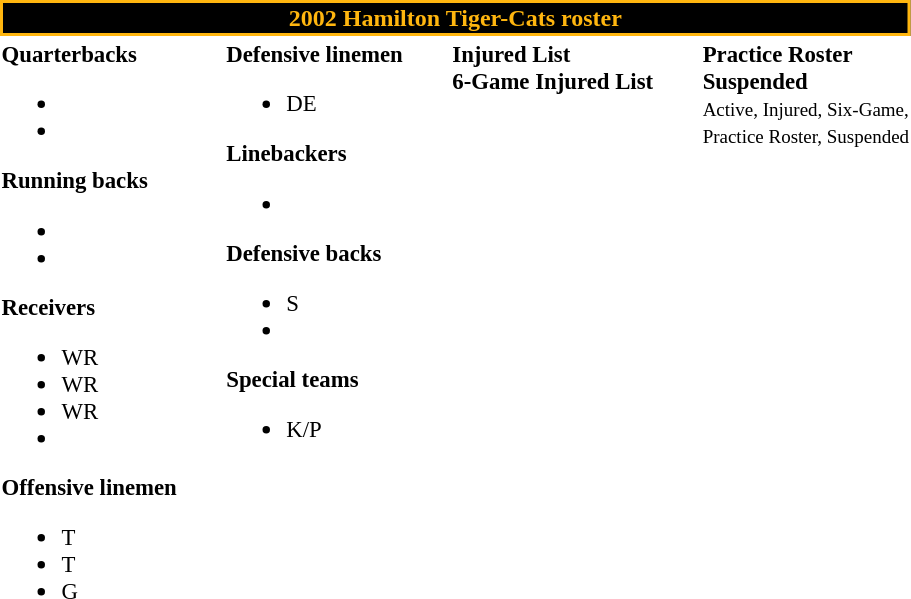<table class="toccolours" style="text-align: left;">
<tr>
<th colspan="7" style="background-color: black; color:#FFB60F; border:2px solid #FFB60F; text-align: center">2002 Hamilton Tiger-Cats roster</th>
</tr>
<tr>
<td style="font-size: 95%;vertical-align:top;"><strong>Quarterbacks</strong><br><ul><li></li><li></li></ul><strong>Running backs</strong><ul><li></li><li></li></ul><strong>Receivers</strong><ul><li> WR</li><li> WR</li><li> WR</li><li></li></ul><strong>Offensive linemen</strong><ul><li> T</li><li> T</li><li> G</li></ul></td>
<td style="width: 25px;"></td>
<td style="font-size: 95%;vertical-align:top;"><strong>Defensive linemen</strong><br><ul><li> DE</li></ul><strong>Linebackers</strong><ul><li></li></ul><strong>Defensive backs</strong><ul><li> S</li><li></li></ul><strong>Special teams</strong><ul><li> K/P</li></ul></td>
<td style="width: 25px;"></td>
<td style="font-size: 95%;vertical-align:top;"><strong>Injured List</strong><br><strong>6-Game Injured List</strong></td>
<td style="width: 25px;"></td>
<td style="font-size: 95%;vertical-align:top;"><strong>Practice Roster</strong><br><strong>Suspended</strong><br><small> Active,  Injured,  Six-Game,<br> Practice Roster,  Suspended</small></td>
</tr>
<tr>
</tr>
</table>
